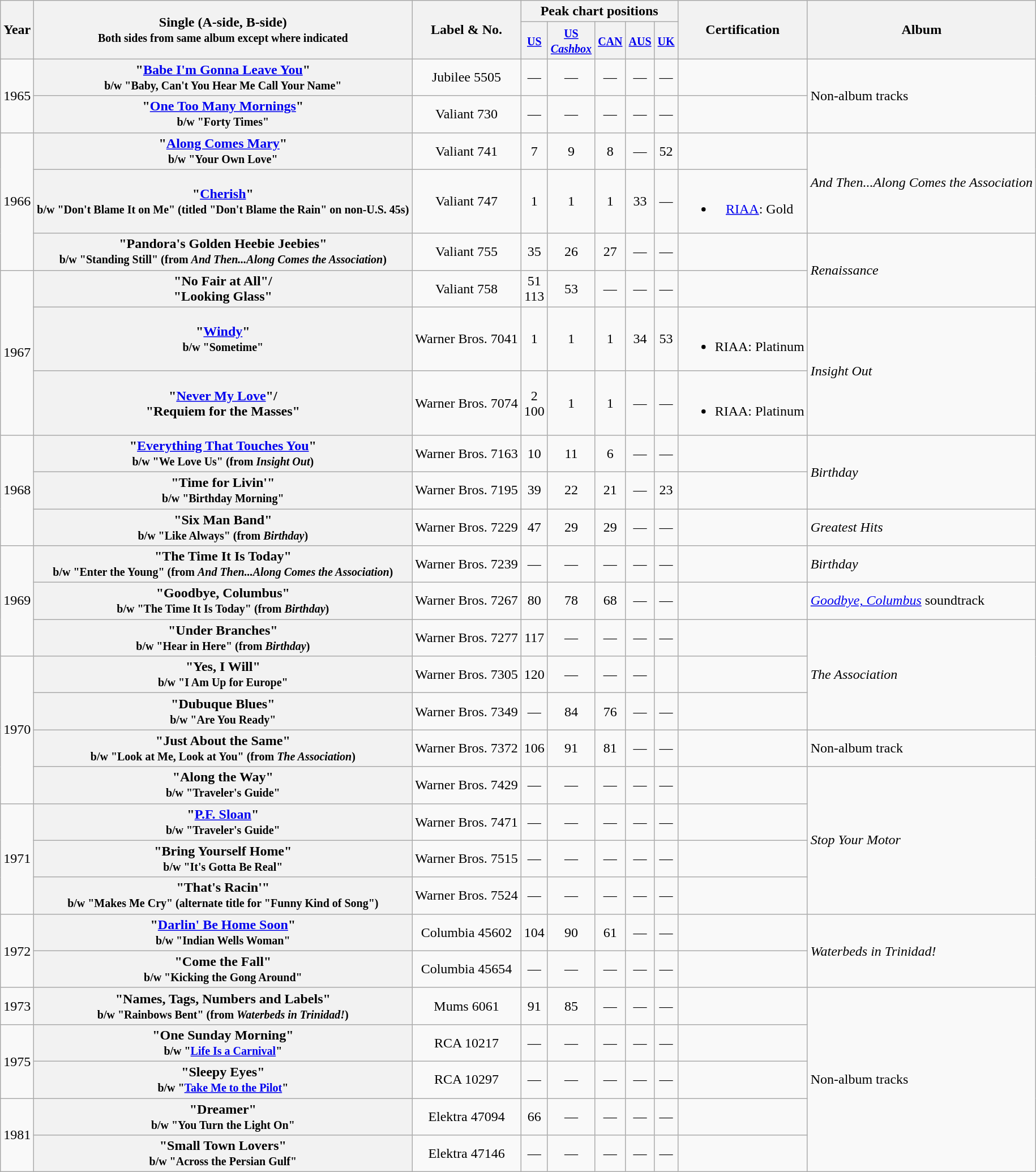<table class="wikitable plainrowheaders" style="text-align:center">
<tr>
<th scope="col" rowspan="2">Year</th>
<th scope="col" rowspan="2">Single (A-side, B-side)<br><small>Both sides from same album except where indicated</small></th>
<th scope="col" rowspan="2">Label & No.</th>
<th scope="col" colspan="5">Peak chart positions</th>
<th scope="col" rowspan="2">Certification</th>
<th scope="col" rowspan="2">Album</th>
</tr>
<tr>
<th scope="col"><small><a href='#'>US</a></small></th>
<th scope="col"><small><a href='#'>US<br><em>Cashbox</em></a></small></th>
<th scope="col"><small><a href='#'>CAN</a></small></th>
<th scope="col"><small><a href='#'>AUS</a></small></th>
<th scope="col"><small><a href='#'>UK</a></small></th>
</tr>
<tr>
<td rowspan="2">1965</td>
<th scope="row">"<a href='#'>Babe I'm Gonna Leave You</a>"<br><small>b/w "Baby, Can't You Hear Me Call Your Name"</small></th>
<td>Jubilee 5505</td>
<td>—</td>
<td>—</td>
<td>—</td>
<td>—</td>
<td>—</td>
<td></td>
<td align="left" rowspan="2">Non-album tracks</td>
</tr>
<tr>
<th scope="row">"<a href='#'>One Too Many Mornings</a>"<br><small>b/w "Forty Times"</small></th>
<td>Valiant 730</td>
<td>—</td>
<td>—</td>
<td>—</td>
<td>—</td>
<td>—</td>
<td></td>
</tr>
<tr>
<td rowspan="3">1966</td>
<th scope="row">"<a href='#'>Along Comes Mary</a>"<br><small>b/w "Your Own Love"</small></th>
<td>Valiant 741</td>
<td>7</td>
<td>9</td>
<td>8</td>
<td>—</td>
<td>52</td>
<td></td>
<td align="left" rowspan="2"><em>And Then...Along Comes the Association</em></td>
</tr>
<tr>
<th scope="row">"<a href='#'>Cherish</a>"<br><small>b/w "Don't Blame It on Me" (titled "Don't Blame the Rain" on non-U.S. 45s)</small></th>
<td>Valiant 747</td>
<td>1</td>
<td>1</td>
<td>1</td>
<td>33</td>
<td>—</td>
<td><br><ul><li><a href='#'>RIAA</a>: Gold</li></ul></td>
</tr>
<tr>
<th scope="row">"Pandora's Golden Heebie Jeebies"<br><small>b/w "Standing Still" (from <em>And Then...Along Comes the Association</em>)</small></th>
<td>Valiant 755</td>
<td>35</td>
<td>26</td>
<td>27</td>
<td>—</td>
<td>—</td>
<td></td>
<td align="left" rowspan="2"><em>Renaissance</em></td>
</tr>
<tr>
<td rowspan="3">1967</td>
<th scope="row">"No Fair at All"/<br>"Looking Glass"</th>
<td>Valiant 758</td>
<td>51<br>113</td>
<td>53</td>
<td>—</td>
<td>—</td>
<td>—</td>
<td></td>
</tr>
<tr>
<th scope="row">"<a href='#'>Windy</a>"<br><small>b/w "Sometime"</small></th>
<td>Warner Bros. 7041</td>
<td>1</td>
<td>1</td>
<td>1</td>
<td>34</td>
<td>53</td>
<td><br><ul><li>RIAA: Platinum</li></ul></td>
<td align="left" rowspan="2"><em>Insight Out</em></td>
</tr>
<tr>
<th scope="row">"<a href='#'>Never My Love</a>"/<br>"Requiem for the Masses"</th>
<td>Warner Bros. 7074</td>
<td>2<br>100</td>
<td>1</td>
<td>1</td>
<td>—</td>
<td>—</td>
<td><br><ul><li>RIAA: Platinum</li></ul></td>
</tr>
<tr>
<td rowspan="3">1968</td>
<th scope="row">"<a href='#'>Everything That Touches You</a>"<br><small>b/w "We Love Us" (from <em>Insight Out</em>)</small></th>
<td>Warner Bros. 7163</td>
<td>10</td>
<td>11</td>
<td>6</td>
<td>—</td>
<td>—</td>
<td></td>
<td align="left" rowspan="2"><em>Birthday</em></td>
</tr>
<tr>
<th scope="row">"Time for Livin'"<br><small>b/w "Birthday Morning"</small></th>
<td>Warner Bros. 7195</td>
<td>39</td>
<td>22</td>
<td>21</td>
<td>—</td>
<td>23</td>
<td></td>
</tr>
<tr>
<th scope="row">"Six Man Band"<br><small>b/w "Like Always" (from <em>Birthday</em>)</small></th>
<td>Warner Bros. 7229</td>
<td>47</td>
<td>29</td>
<td>29</td>
<td>—</td>
<td>—</td>
<td></td>
<td align="left"><em>Greatest Hits</em></td>
</tr>
<tr>
<td rowspan="3">1969</td>
<th scope="row">"The Time It Is Today"<br><small>b/w "Enter the Young" (from <em>And Then...Along Comes the Association</em>)</small></th>
<td>Warner Bros. 7239</td>
<td>—</td>
<td>—</td>
<td>—</td>
<td>—</td>
<td>—</td>
<td></td>
<td align="left"><em>Birthday</em></td>
</tr>
<tr>
<th scope="row">"Goodbye, Columbus"<br><small>b/w "The Time It Is Today" (from <em>Birthday</em>)</small></th>
<td>Warner Bros. 7267</td>
<td>80</td>
<td>78</td>
<td>68</td>
<td>—</td>
<td>—</td>
<td></td>
<td align="left"><em><a href='#'>Goodbye, Columbus</a></em> soundtrack</td>
</tr>
<tr>
<th scope="row">"Under Branches"<br><small>b/w "Hear in Here" (from <em>Birthday</em>)</small></th>
<td>Warner Bros. 7277</td>
<td>117</td>
<td>—</td>
<td>—</td>
<td>—</td>
<td>—</td>
<td></td>
<td rowspan="3" align="left"><em>The Association</em></td>
</tr>
<tr>
<td rowspan="4">1970</td>
<th scope="row">"Yes, I Will"<br><small>b/w "I Am Up for Europe"</small></th>
<td>Warner Bros. 7305</td>
<td>120</td>
<td>—</td>
<td>—</td>
<td>—</td>
<td></td>
<td></td>
</tr>
<tr>
<th scope="row">"Dubuque Blues"<br><small>b/w "Are You Ready"</small></th>
<td>Warner Bros. 7349</td>
<td>—</td>
<td>84</td>
<td>76</td>
<td>—</td>
<td>—</td>
<td></td>
</tr>
<tr>
<th scope="row">"Just About the Same"<br><small>b/w "Look at Me, Look at You" (from <em>The Association</em>)</small></th>
<td>Warner Bros. 7372</td>
<td>106</td>
<td>91</td>
<td>81</td>
<td>—</td>
<td>—</td>
<td></td>
<td align="left">Non-album track</td>
</tr>
<tr>
<th scope="row">"Along the Way"<br><small>b/w "Traveler's Guide"</small></th>
<td>Warner Bros. 7429</td>
<td>—</td>
<td>—</td>
<td>—</td>
<td>—</td>
<td>—</td>
<td></td>
<td align="left" rowspan="4"><em>Stop Your Motor</em></td>
</tr>
<tr>
<td rowspan="3">1971</td>
<th scope="row">"<a href='#'>P.F. Sloan</a>"<br><small>b/w "Traveler's Guide"</small></th>
<td>Warner Bros. 7471</td>
<td>—</td>
<td>—</td>
<td>—</td>
<td>—</td>
<td>—</td>
<td></td>
</tr>
<tr>
<th scope="row">"Bring Yourself Home"<br><small>b/w "It's Gotta Be Real"</small></th>
<td>Warner Bros. 7515</td>
<td>—</td>
<td>—</td>
<td>—</td>
<td>—</td>
<td>—</td>
<td></td>
</tr>
<tr>
<th scope="row">"That's Racin'"<br><small>b/w "Makes Me Cry" (alternate title for "Funny Kind of Song")</small></th>
<td>Warner Bros. 7524</td>
<td>—</td>
<td>—</td>
<td>—</td>
<td>—</td>
<td>—</td>
<td></td>
</tr>
<tr>
<td rowspan="2">1972</td>
<th scope="row">"<a href='#'>Darlin' Be Home Soon</a>"<br><small>b/w "Indian Wells Woman"</small></th>
<td>Columbia 45602</td>
<td>104</td>
<td>90</td>
<td>61</td>
<td>—</td>
<td>—</td>
<td></td>
<td rowspan="2" align="left"><em>Waterbeds in Trinidad!</em></td>
</tr>
<tr>
<th scope="row">"Come the Fall"<br><small>b/w "Kicking the Gong Around"</small></th>
<td>Columbia 45654</td>
<td>—</td>
<td>—</td>
<td>—</td>
<td>—</td>
<td>—</td>
<td></td>
</tr>
<tr>
<td>1973</td>
<th scope="row">"Names, Tags, Numbers and Labels"<br><small>b/w "Rainbows Bent" (from <em>Waterbeds in Trinidad!</em>)</small></th>
<td>Mums 6061</td>
<td>91</td>
<td>85</td>
<td>—</td>
<td>—</td>
<td>—</td>
<td></td>
<td align="left" rowspan="5">Non-album tracks</td>
</tr>
<tr>
<td rowspan="2">1975</td>
<th scope="row">"One Sunday Morning"<br><small>b/w "<a href='#'>Life Is a Carnival</a>"</small></th>
<td>RCA 10217</td>
<td>—</td>
<td>—</td>
<td>—</td>
<td>—</td>
<td>—</td>
<td></td>
</tr>
<tr>
<th scope="row">"Sleepy Eyes"<br><small>b/w "<a href='#'>Take Me to the Pilot</a>"</small></th>
<td>RCA 10297</td>
<td>—</td>
<td>—</td>
<td>—</td>
<td>—</td>
<td>—</td>
<td></td>
</tr>
<tr>
<td rowspan="2">1981</td>
<th scope="row">"Dreamer"<br><small>b/w "You Turn the Light On"</small></th>
<td>Elektra 47094</td>
<td>66</td>
<td>—</td>
<td>—</td>
<td>—</td>
<td>—</td>
<td></td>
</tr>
<tr>
<th scope="row">"Small Town Lovers"<br><small>b/w "Across the Persian Gulf"</small></th>
<td>Elektra 47146</td>
<td>—</td>
<td>—</td>
<td>—</td>
<td>—</td>
<td>—</td>
<td></td>
</tr>
</table>
